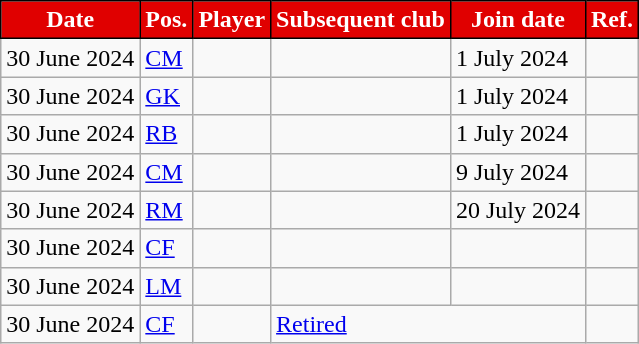<table class="wikitable plainrowheaders sortable">
<tr>
<th style="background:#E00000;border:1px solid black;color:white">Date</th>
<th style="background:#E00000;border:1px solid black;color:white">Pos.</th>
<th style="background:#E00000;border:1px solid black;color:white">Player</th>
<th style="background:#E00000;border:1px solid black;color:white">Subsequent club</th>
<th style="background:#E00000;border:1px solid black;color:white">Join date</th>
<th style="background:#E00000;border:1px solid black;color:white">Ref.</th>
</tr>
<tr>
<td>30 June 2024</td>
<td><a href='#'>CM</a></td>
<td></td>
<td></td>
<td>1 July 2024</td>
<td></td>
</tr>
<tr>
<td>30 June 2024</td>
<td><a href='#'>GK</a></td>
<td></td>
<td></td>
<td>1 July 2024</td>
<td></td>
</tr>
<tr>
<td>30 June 2024</td>
<td><a href='#'>RB</a></td>
<td></td>
<td></td>
<td>1 July 2024</td>
<td></td>
</tr>
<tr>
<td>30 June 2024</td>
<td><a href='#'>CM</a></td>
<td></td>
<td></td>
<td>9 July 2024</td>
<td></td>
</tr>
<tr>
<td>30 June 2024</td>
<td><a href='#'>RM</a></td>
<td></td>
<td></td>
<td>20 July 2024</td>
<td></td>
</tr>
<tr>
<td>30 June 2024</td>
<td><a href='#'>CF</a></td>
<td></td>
<td></td>
<td></td>
<td></td>
</tr>
<tr>
<td>30 June 2024</td>
<td><a href='#'>LM</a></td>
<td></td>
<td></td>
<td></td>
<td></td>
</tr>
<tr>
<td>30 June 2024</td>
<td><a href='#'>CF</a></td>
<td></td>
<td colspan="2"><a href='#'>Retired</a></td>
<td></td>
</tr>
</table>
